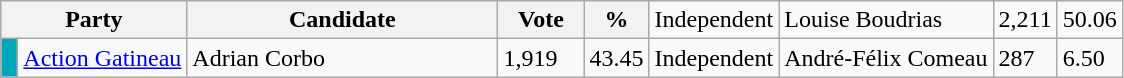<table class="wikitable">
<tr>
<th bgcolor="#DDDDFF" width="100px" colspan="2">Party</th>
<th bgcolor="#DDDDFF" width="200px">Candidate</th>
<th bgcolor="#DDDDFF" width="50px">Vote</th>
<th bgcolor="#DDDDFF" width="30px">%<br></th>
<td>Independent</td>
<td>Louise Boudrias</td>
<td>2,211</td>
<td>50.06</td>
</tr>
<tr>
<td bgcolor=#00a7ba> </td>
<td><a href='#'>Action Gatineau</a></td>
<td>Adrian Corbo</td>
<td>1,919</td>
<td>43.45<br></td>
<td>Independent</td>
<td>André-Félix Comeau</td>
<td>287</td>
<td>6.50</td>
</tr>
</table>
